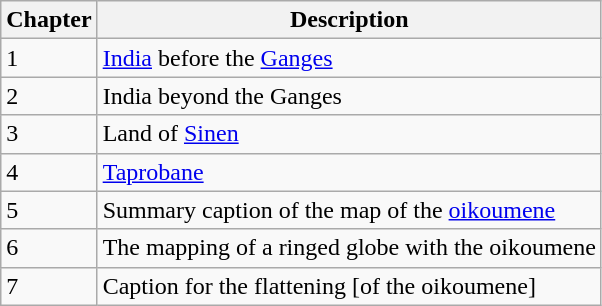<table class="wikitable">
<tr>
<th>Chapter</th>
<th>Description</th>
</tr>
<tr>
<td>1</td>
<td><a href='#'>India</a> before the <a href='#'>Ganges</a></td>
</tr>
<tr>
<td>2</td>
<td>India beyond the Ganges</td>
</tr>
<tr>
<td>3</td>
<td>Land of <a href='#'>Sinen</a></td>
</tr>
<tr>
<td>4</td>
<td><a href='#'>Taprobane</a></td>
</tr>
<tr>
<td>5</td>
<td>Summary caption of the map of the <a href='#'>oikoumene</a></td>
</tr>
<tr>
<td>6</td>
<td>The mapping of a ringed globe with the oikoumene</td>
</tr>
<tr>
<td>7</td>
<td>Caption for the flattening [of the oikoumene]</td>
</tr>
</table>
